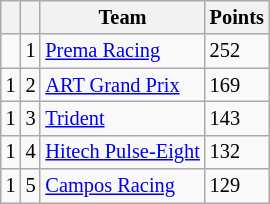<table class="wikitable" style="font-size: 85%;">
<tr>
<th></th>
<th></th>
<th>Team</th>
<th>Points</th>
</tr>
<tr>
<td align="left"></td>
<td align="center">1</td>
<td> <a href='#'>Prema Racing</a></td>
<td>252</td>
</tr>
<tr>
<td align="left"> 1</td>
<td align="center">2</td>
<td> <a href='#'>ART Grand Prix</a></td>
<td>169</td>
</tr>
<tr>
<td align="left"> 1</td>
<td align="center">3</td>
<td> <a href='#'>Trident</a></td>
<td>143</td>
</tr>
<tr>
<td align="left"> 1</td>
<td align="center">4</td>
<td> <a href='#'>Hitech Pulse-Eight</a></td>
<td>132</td>
</tr>
<tr>
<td align="left"> 1</td>
<td align="center">5</td>
<td> <a href='#'>Campos Racing</a></td>
<td>129</td>
</tr>
</table>
